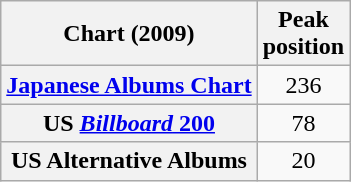<table class="wikitable sortable plainrowheaders">
<tr>
<th scope="col">Chart (2009)</th>
<th scope="col">Peak<br>position</th>
</tr>
<tr>
<th scope="row"><a href='#'>Japanese Albums Chart</a></th>
<td align="center">236</td>
</tr>
<tr>
<th scope="row">US <a href='#'><em>Billboard</em> 200</a></th>
<td align="center">78</td>
</tr>
<tr>
<th scope="row">US Alternative Albums</th>
<td align="center">20</td>
</tr>
</table>
